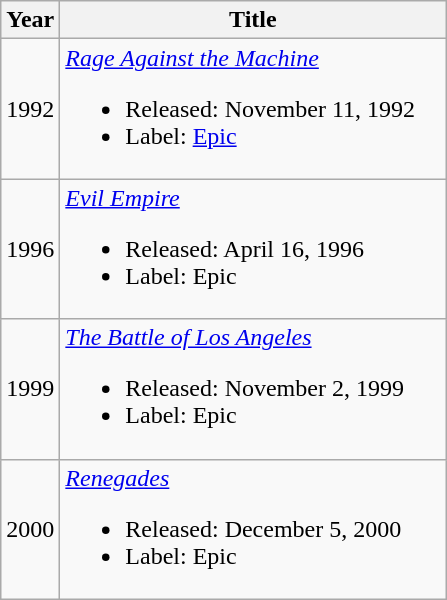<table class="wikitable">
<tr>
<th>Year</th>
<th style="width:250px;">Title</th>
</tr>
<tr>
<td>1992</td>
<td><em><a href='#'>Rage Against the Machine</a></em><br><ul><li>Released: November 11, 1992</li><li>Label: <a href='#'>Epic</a></li></ul></td>
</tr>
<tr>
<td>1996</td>
<td><em><a href='#'>Evil Empire</a></em><br><ul><li>Released: April 16, 1996</li><li>Label: Epic</li></ul></td>
</tr>
<tr>
<td>1999</td>
<td><em><a href='#'>The Battle of Los Angeles</a></em><br><ul><li>Released: November 2, 1999</li><li>Label: Epic</li></ul></td>
</tr>
<tr>
<td>2000</td>
<td><em><a href='#'>Renegades</a></em><br><ul><li>Released: December 5, 2000</li><li>Label: Epic</li></ul></td>
</tr>
</table>
